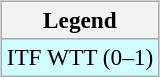<table>
<tr style="vertical-align:top">
<td><br><table class=wikitable style=font-size:97%>
<tr>
<th>Legend</th>
</tr>
<tr style="background:#cffcff;">
<td>ITF WTT (0–1)</td>
</tr>
</table>
</td>
<td></td>
</tr>
</table>
